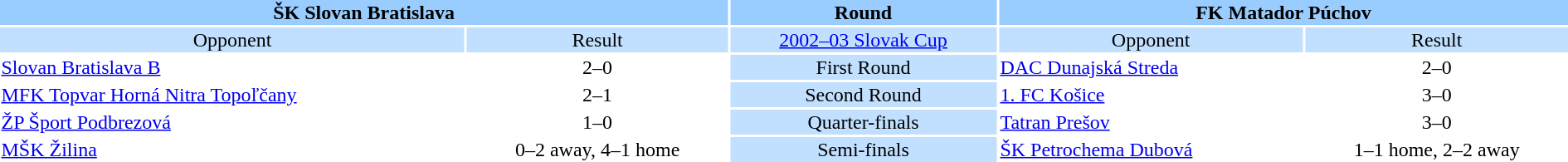<table style="width:100%; text-align:center;">
<tr style="vertical-align:top; background:#9cf;">
<th colspan=2 style="width:1*">ŠK Slovan Bratislava</th>
<th><strong>Round</strong></th>
<th colspan=2 style="width:1*">FK Matador Púchov</th>
</tr>
<tr style="vertical-align:top; background:#c1e0ff;">
<td>Opponent</td>
<td>Result</td>
<td><a href='#'>2002–03 Slovak Cup</a></td>
<td>Opponent</td>
<td>Result</td>
</tr>
<tr>
<td align=left><a href='#'>Slovan Bratislava B</a></td>
<td>2–0</td>
<td style="background:#c1e0ff;">First Round</td>
<td align=left><a href='#'>DAC Dunajská Streda</a></td>
<td>2–0</td>
</tr>
<tr>
<td align=left><a href='#'>MFK Topvar Horná Nitra Topoľčany</a></td>
<td>2–1</td>
<td style="background:#c1e0ff;">Second Round</td>
<td align=left><a href='#'>1. FC Košice</a></td>
<td>3–0</td>
</tr>
<tr>
<td align=left><a href='#'>ŽP Šport Podbrezová</a></td>
<td>1–0</td>
<td style="background:#c1e0ff;">Quarter-finals</td>
<td align=left><a href='#'>Tatran Prešov</a></td>
<td>3–0</td>
</tr>
<tr>
<td align=left><a href='#'>MŠK Žilina</a></td>
<td>0–2 away, 4–1 home</td>
<td style="background:#c1e0ff;">Semi-finals</td>
<td align=left><a href='#'>ŠK Petrochema Dubová</a></td>
<td>1–1 home, 2–2 away</td>
</tr>
</table>
